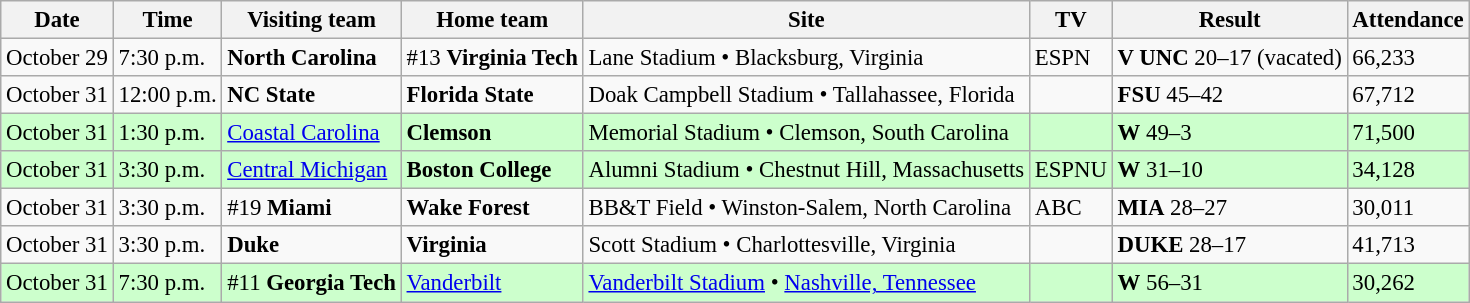<table class="wikitable" style="font-size:95%;">
<tr>
<th>Date</th>
<th>Time</th>
<th>Visiting team</th>
<th>Home team</th>
<th>Site</th>
<th>TV</th>
<th>Result</th>
<th>Attendance</th>
</tr>
<tr bgcolor=>
<td>October 29</td>
<td>7:30 p.m.</td>
<td><strong>North Carolina</strong></td>
<td>#13 <strong>Virginia Tech</strong></td>
<td>Lane Stadium • Blacksburg, Virginia</td>
<td>ESPN</td>
<td><strong>V UNC</strong> 20–17 (vacated)</td>
<td>66,233</td>
</tr>
<tr bgcolor=>
<td>October 31</td>
<td>12:00 p.m.</td>
<td><strong>NC State</strong></td>
<td><strong>Florida State</strong></td>
<td>Doak Campbell Stadium • Tallahassee, Florida</td>
<td></td>
<td><strong>FSU</strong> 45–42</td>
<td>67,712</td>
</tr>
<tr bgcolor=ccffcc>
<td>October 31</td>
<td>1:30 p.m.</td>
<td><a href='#'>Coastal Carolina</a></td>
<td><strong>Clemson</strong></td>
<td>Memorial Stadium • Clemson, South Carolina</td>
<td></td>
<td><strong>W</strong> 49–3</td>
<td>71,500</td>
</tr>
<tr bgcolor=ccffcc>
<td>October 31</td>
<td>3:30 p.m.</td>
<td><a href='#'>Central Michigan</a></td>
<td><strong>Boston College</strong></td>
<td>Alumni Stadium • Chestnut Hill, Massachusetts</td>
<td>ESPNU</td>
<td><strong>W</strong> 31–10</td>
<td>34,128</td>
</tr>
<tr bgcolor=>
<td>October 31</td>
<td>3:30 p.m.</td>
<td>#19 <strong>Miami</strong></td>
<td><strong>Wake Forest</strong></td>
<td>BB&T Field • Winston-Salem, North Carolina</td>
<td>ABC</td>
<td><strong>MIA</strong> 28–27</td>
<td>30,011</td>
</tr>
<tr bgcolor=>
<td>October 31</td>
<td>3:30 p.m.</td>
<td><strong>Duke</strong></td>
<td><strong>Virginia</strong></td>
<td>Scott Stadium • Charlottesville, Virginia</td>
<td></td>
<td><strong>DUKE</strong> 28–17</td>
<td>41,713</td>
</tr>
<tr bgcolor=ccffcc>
<td>October 31</td>
<td>7:30 p.m.</td>
<td>#11 <strong>Georgia Tech</strong></td>
<td><a href='#'>Vanderbilt</a></td>
<td><a href='#'>Vanderbilt Stadium</a> • <a href='#'>Nashville, Tennessee</a></td>
<td></td>
<td><strong>W</strong> 56–31</td>
<td>30,262</td>
</tr>
</table>
